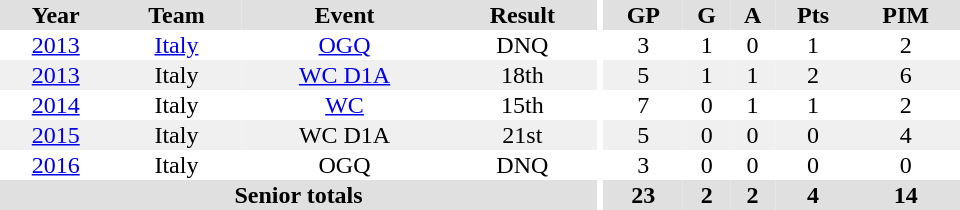<table border="0" cellpadding="1" cellspacing="0" ID="Table3" style="text-align:center; width:40em">
<tr ALIGN="center" bgcolor="#e0e0e0">
<th>Year</th>
<th>Team</th>
<th>Event</th>
<th>Result</th>
<th rowspan="99" bgcolor="#ffffff"></th>
<th>GP</th>
<th>G</th>
<th>A</th>
<th>Pts</th>
<th>PIM</th>
</tr>
<tr>
<td><a href='#'>2013</a></td>
<td><a href='#'>Italy</a></td>
<td><a href='#'>OGQ</a></td>
<td>DNQ</td>
<td>3</td>
<td>1</td>
<td>0</td>
<td>1</td>
<td>2</td>
</tr>
<tr bgcolor="#f0f0f0">
<td><a href='#'>2013</a></td>
<td>Italy</td>
<td><a href='#'>WC D1A</a></td>
<td>18th</td>
<td>5</td>
<td>1</td>
<td>1</td>
<td>2</td>
<td>6</td>
</tr>
<tr>
<td><a href='#'>2014</a></td>
<td>Italy</td>
<td><a href='#'>WC</a></td>
<td>15th</td>
<td>7</td>
<td>0</td>
<td>1</td>
<td>1</td>
<td>2</td>
</tr>
<tr bgcolor="#f0f0f0">
<td><a href='#'>2015</a></td>
<td>Italy</td>
<td>WC D1A</td>
<td>21st</td>
<td>5</td>
<td>0</td>
<td>0</td>
<td>0</td>
<td>4</td>
</tr>
<tr>
<td><a href='#'>2016</a></td>
<td>Italy</td>
<td>OGQ</td>
<td>DNQ</td>
<td>3</td>
<td>0</td>
<td>0</td>
<td>0</td>
<td>0</td>
</tr>
<tr bgcolor="#e0e0e0">
<th colspan=4>Senior totals</th>
<th>23</th>
<th>2</th>
<th>2</th>
<th>4</th>
<th>14</th>
</tr>
</table>
